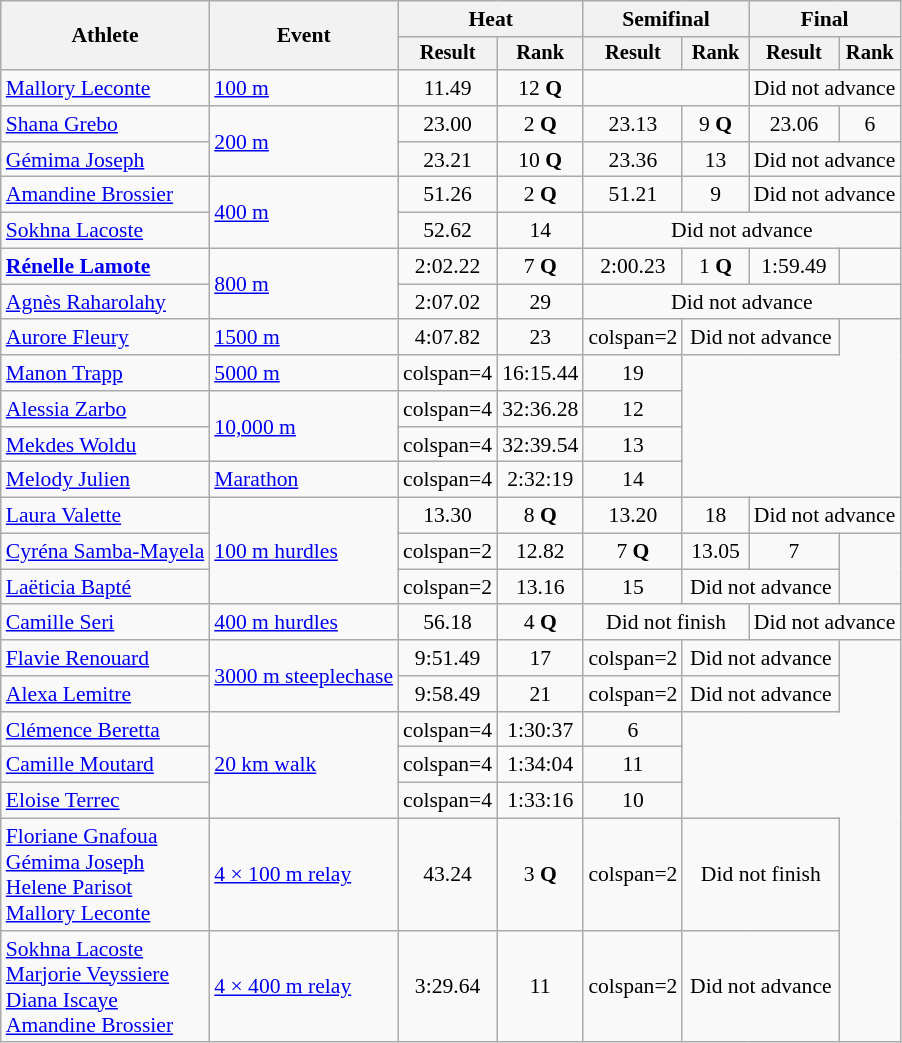<table class="wikitable" style="font-size:90%">
<tr>
<th rowspan="2">Athlete</th>
<th rowspan="2">Event</th>
<th colspan="2">Heat</th>
<th colspan="2">Semifinal</th>
<th colspan="2">Final</th>
</tr>
<tr style="font-size:95%">
<th>Result</th>
<th>Rank</th>
<th>Result</th>
<th>Rank</th>
<th>Result</th>
<th>Rank</th>
</tr>
<tr align=center>
<td align=left><a href='#'>Mallory Leconte</a></td>
<td align=left><a href='#'>100 m</a></td>
<td>11.49</td>
<td>12 <strong>Q</strong></td>
<td colspan=2></td>
<td colspan=2>Did not advance</td>
</tr>
<tr align=center>
<td align=left><a href='#'>Shana Grebo</a></td>
<td align=left rowspan=2><a href='#'>200 m</a></td>
<td>23.00</td>
<td>2 <strong>Q</strong></td>
<td>23.13</td>
<td>9 <strong>Q</strong></td>
<td>23.06</td>
<td>6</td>
</tr>
<tr align=center>
<td align=left><a href='#'>Gémima Joseph</a></td>
<td>23.21</td>
<td>10 <strong>Q</strong></td>
<td>23.36</td>
<td>13</td>
<td colspan=2>Did not advance</td>
</tr>
<tr align=center>
<td align=left><a href='#'>Amandine Brossier</a></td>
<td align=left rowspan=2><a href='#'>400 m</a></td>
<td>51.26 </td>
<td>2 <strong>Q</strong></td>
<td>51.21 </td>
<td>9</td>
<td colspan=2>Did not advance</td>
</tr>
<tr align=center>
<td align=left><a href='#'>Sokhna Lacoste</a></td>
<td>52.62</td>
<td>14</td>
<td colspan=4>Did not advance</td>
</tr>
<tr align=center>
<td align=left><strong><a href='#'>Rénelle Lamote</a></strong></td>
<td align=left rowspan=2><a href='#'>800 m</a></td>
<td>2:02.22</td>
<td>7 <strong>Q</strong></td>
<td>2:00.23</td>
<td>1 <strong>Q</strong></td>
<td>1:59.49</td>
<td></td>
</tr>
<tr align=center>
<td align=left><a href='#'>Agnès Raharolahy</a></td>
<td>2:07.02</td>
<td>29</td>
<td colspan=4>Did not advance</td>
</tr>
<tr align=center>
<td align=left><a href='#'>Aurore Fleury</a></td>
<td align=left><a href='#'>1500 m</a></td>
<td>4:07.82</td>
<td>23</td>
<td>colspan=2 </td>
<td colspan=2>Did not advance</td>
</tr>
<tr align=center>
<td align=left><a href='#'>Manon Trapp</a></td>
<td align=left><a href='#'>5000 m</a></td>
<td>colspan=4 </td>
<td>16:15.44</td>
<td>19</td>
</tr>
<tr align=center>
<td align=left><a href='#'>Alessia Zarbo</a></td>
<td align=left rowspan=2><a href='#'>10,000 m</a></td>
<td>colspan=4 </td>
<td>32:36.28</td>
<td>12</td>
</tr>
<tr align=center>
<td align=left><a href='#'>Mekdes Woldu</a></td>
<td>colspan=4 </td>
<td>32:39.54</td>
<td>13</td>
</tr>
<tr align=center>
<td align=left><a href='#'>Melody Julien</a></td>
<td align=left><a href='#'>Marathon</a></td>
<td>colspan=4 </td>
<td>2:32:19</td>
<td>14</td>
</tr>
<tr align=center>
<td align=left><a href='#'>Laura Valette</a></td>
<td align=left rowspan=3><a href='#'>100 m hurdles</a></td>
<td>13.30</td>
<td>8 <strong>Q</strong></td>
<td>13.20</td>
<td>18</td>
<td colspan=2>Did not advance</td>
</tr>
<tr align=center>
<td align=left><a href='#'>Cyréna Samba-Mayela</a></td>
<td>colspan=2 </td>
<td>12.82</td>
<td>7 <strong>Q</strong></td>
<td>13.05</td>
<td>7</td>
</tr>
<tr align=center>
<td align=left><a href='#'>Laëticia Bapté</a></td>
<td>colspan=2 </td>
<td>13.16</td>
<td>15</td>
<td colspan=2>Did not advance</td>
</tr>
<tr align=center>
<td align=left><a href='#'>Camille Seri</a></td>
<td align=left><a href='#'>400 m hurdles</a></td>
<td>56.18 </td>
<td>4 <strong>Q</strong></td>
<td colspan=2>Did not finish</td>
<td colspan=2>Did not advance</td>
</tr>
<tr align=center>
<td align=left><a href='#'>Flavie Renouard</a></td>
<td align=left rowspan=2><a href='#'>3000 m steeplechase</a></td>
<td>9:51.49</td>
<td>17</td>
<td>colspan=2 </td>
<td colspan=2>Did not advance</td>
</tr>
<tr align=center>
<td align=left><a href='#'>Alexa Lemitre</a></td>
<td>9:58.49</td>
<td>21</td>
<td>colspan=2 </td>
<td colspan=2>Did not advance</td>
</tr>
<tr align=center>
<td align=left><a href='#'>Clémence Beretta</a></td>
<td align=left rowspan=3><a href='#'>20 km walk</a></td>
<td>colspan=4 </td>
<td>1:30:37 </td>
<td>6</td>
</tr>
<tr align=center>
<td align=left><a href='#'>Camille Moutard</a></td>
<td>colspan=4 </td>
<td>1:34:04</td>
<td>11</td>
</tr>
<tr align=center>
<td align=left><a href='#'>Eloise Terrec</a></td>
<td>colspan=4 </td>
<td>1:33:16</td>
<td>10</td>
</tr>
<tr align=center>
<td align=left><a href='#'>Floriane Gnafoua</a><br> <a href='#'>Gémima Joseph</a><br> <a href='#'>Helene Parisot</a><br> <a href='#'>Mallory Leconte</a></td>
<td align=left><a href='#'>4 × 100 m relay</a></td>
<td>43.24 </td>
<td>3 <strong>Q</strong></td>
<td>colspan=2 </td>
<td colspan=2>Did not finish</td>
</tr>
<tr align=center>
<td align=left><a href='#'>Sokhna Lacoste</a><br> <a href='#'>Marjorie Veyssiere</a><br> <a href='#'>Diana Iscaye</a><br> <a href='#'>Amandine Brossier</a></td>
<td align=left><a href='#'>4 × 400 m relay</a></td>
<td>3:29.64</td>
<td>11</td>
<td>colspan=2 </td>
<td colspan=2>Did not advance</td>
</tr>
</table>
